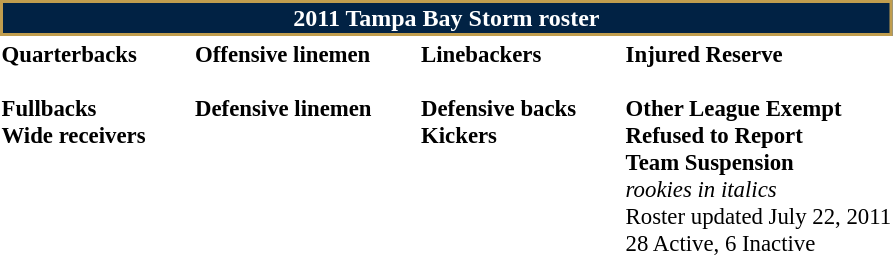<table class="toccolours" style="text-align: left;">
<tr>
<th colspan="7" style="background:#012244; border:2px solid #C09D4E; color:#FFFFFF; text-align:center;"><strong>2011 Tampa Bay Storm roster</strong></th>
</tr>
<tr>
<td style="font-size: 95%;" valign="top"><strong>Quarterbacks</strong><br>

<br><strong>Fullbacks</strong>
<br><strong>Wide receivers</strong>



</td>
<td style="width: 25px;"></td>
<td style="font-size: 95%;" valign="top"><strong>Offensive linemen</strong><br>




<br><strong>Defensive linemen</strong>




</td>
<td style="width: 25px;"></td>
<td style="font-size: 95%;" valign="top"><strong>Linebackers</strong><br>
<br><strong>Defensive backs</strong>





<br><strong>Kickers</strong>
</td>
<td style="width: 25px;"></td>
<td style="font-size: 95%;" valign="top"><strong>Injured Reserve</strong><br>
<br><strong>Other League Exempt</strong>
<br><strong>Refused to Report</strong>
<br><strong>Team Suspension</strong>

<br>
<em>rookies in italics</em><br>
Roster updated July 22, 2011<br>
28 Active, 6 Inactive
</td>
</tr>
<tr>
</tr>
</table>
